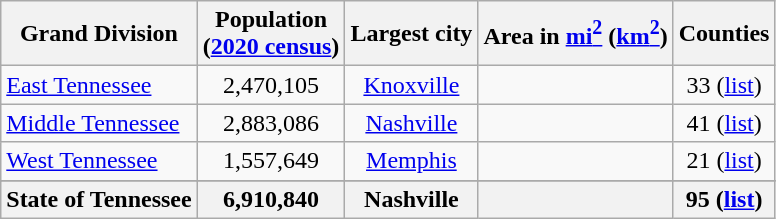<table class="wikitable sortable">
<tr>
<th>Grand Division</th>
<th>Population<br> (<a href='#'>2020 census</a>)</th>
<th>Largest city</th>
<th>Area in <a href='#'>mi<sup>2</sup></a> (<a href='#'>km<sup>2</sup></a>)</th>
<th>Counties</th>
</tr>
<tr>
<td><a href='#'>East Tennessee</a></td>
<td align="center">2,470,105</td>
<td align="center"><a href='#'>Knoxville</a></td>
<td align="center"></td>
<td align="center">33 (<a href='#'>list</a>)</td>
</tr>
<tr>
<td><a href='#'>Middle Tennessee</a></td>
<td align="center">2,883,086</td>
<td align="center"><a href='#'>Nashville</a></td>
<td align="center"></td>
<td align="center">41 (<a href='#'>list</a>)</td>
</tr>
<tr>
<td><a href='#'>West Tennessee</a></td>
<td align="center">1,557,649</td>
<td align="center"><a href='#'>Memphis</a></td>
<td align="center"></td>
<td align="center">21 (<a href='#'>list</a>)</td>
</tr>
<tr>
</tr>
<tr style="background:FF6347;" |- class="sortbottom">
<th><strong>State of Tennessee</strong></th>
<th><strong>6,910,840</strong></th>
<th>Nashville</th>
<th><strong></strong></th>
<th><strong>95 (<a href='#'>list</a>)</strong></th>
</tr>
</table>
